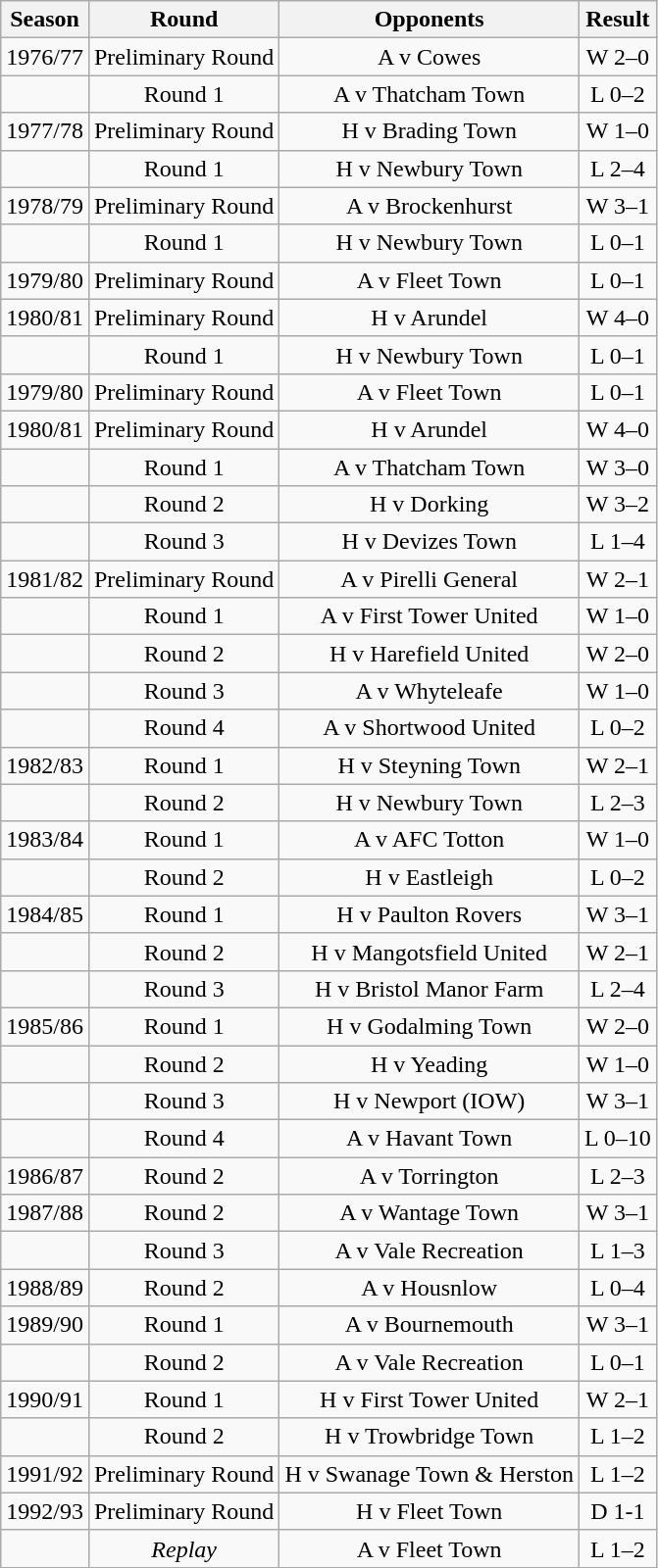<table class="wikitable collapsible collapsed" style=text-align:center>
<tr>
<th>Season</th>
<th>Round</th>
<th>Opponents</th>
<th>Result</th>
</tr>
<tr>
<td>1976/77</td>
<td>Preliminary Round</td>
<td>A v Cowes</td>
<td>W 2–0</td>
</tr>
<tr>
<td></td>
<td>Round 1</td>
<td>A v Thatcham Town</td>
<td>L 0–2</td>
</tr>
<tr>
<td>1977/78</td>
<td>Preliminary Round</td>
<td>H v Brading Town</td>
<td>W 1–0</td>
</tr>
<tr>
<td></td>
<td>Round 1</td>
<td>H v Newbury Town</td>
<td>L 2–4</td>
</tr>
<tr>
<td>1978/79</td>
<td>Preliminary Round</td>
<td>A v Brockenhurst</td>
<td>W 3–1</td>
</tr>
<tr>
<td></td>
<td>Round 1</td>
<td>H v Newbury Town</td>
<td>L 0–1</td>
</tr>
<tr>
<td>1979/80</td>
<td>Preliminary Round</td>
<td>A v Fleet Town</td>
<td>L 0–1</td>
</tr>
<tr>
<td>1980/81</td>
<td>Preliminary Round</td>
<td>H v Arundel</td>
<td>W 4–0</td>
</tr>
<tr>
<td></td>
<td>Round 1</td>
<td>H v Newbury Town</td>
<td>L 0–1</td>
</tr>
<tr>
<td>1979/80</td>
<td>Preliminary Round</td>
<td>A v Fleet Town</td>
<td>L 0–1</td>
</tr>
<tr>
<td>1980/81</td>
<td>Preliminary Round</td>
<td>H v Arundel</td>
<td>W 4–0</td>
</tr>
<tr>
<td></td>
<td>Round 1</td>
<td>A v Thatcham Town</td>
<td>W 3–0</td>
</tr>
<tr>
<td></td>
<td>Round 2</td>
<td>H v Dorking</td>
<td>W 3–2</td>
</tr>
<tr>
<td></td>
<td>Round 3</td>
<td>H v Devizes Town</td>
<td>L 1–4</td>
</tr>
<tr>
<td>1981/82</td>
<td>Preliminary Round</td>
<td>A v Pirelli General</td>
<td>W 2–1</td>
</tr>
<tr>
<td></td>
<td>Round 1</td>
<td>A v First Tower United</td>
<td>W 1–0</td>
</tr>
<tr>
<td></td>
<td>Round 2</td>
<td>H v Harefield United</td>
<td>W 2–0</td>
</tr>
<tr>
<td></td>
<td>Round 3</td>
<td>A v Whyteleafe</td>
<td>W 1–0</td>
</tr>
<tr>
<td></td>
<td>Round 4</td>
<td>A v Shortwood United</td>
<td>L 0–2</td>
</tr>
<tr>
<td>1982/83</td>
<td>Round 1</td>
<td>H v Steyning Town</td>
<td>W 2–1</td>
</tr>
<tr>
<td></td>
<td>Round 2</td>
<td>H v Newbury Town</td>
<td>L 2–3</td>
</tr>
<tr>
<td>1983/84</td>
<td>Round 1</td>
<td>A v AFC Totton</td>
<td>W 1–0</td>
</tr>
<tr>
<td></td>
<td>Round 2</td>
<td>H v Eastleigh</td>
<td>L 0–2</td>
</tr>
<tr>
<td>1984/85</td>
<td>Round 1</td>
<td>H v Paulton Rovers</td>
<td>W 3–1</td>
</tr>
<tr>
<td></td>
<td>Round 2</td>
<td>H v Mangotsfield United</td>
<td>W 2–1</td>
</tr>
<tr>
<td></td>
<td>Round 3</td>
<td>H v Bristol Manor Farm</td>
<td>L 2–4</td>
</tr>
<tr>
<td>1985/86</td>
<td>Round 1</td>
<td>H v Godalming Town</td>
<td>W 2–0</td>
</tr>
<tr>
<td></td>
<td>Round 2</td>
<td>H v Yeading</td>
<td>W 1–0</td>
</tr>
<tr>
<td></td>
<td>Round 3</td>
<td>H v Newport (IOW)</td>
<td>W 3–1</td>
</tr>
<tr>
<td></td>
<td>Round 4</td>
<td>A v Havant Town</td>
<td>L 0–10</td>
</tr>
<tr>
<td>1986/87</td>
<td>Round 2</td>
<td>A v Torrington</td>
<td>L 2–3</td>
</tr>
<tr>
<td>1987/88</td>
<td>Round 2</td>
<td>A v Wantage Town</td>
<td>W 3–1</td>
</tr>
<tr>
<td></td>
<td>Round 3</td>
<td>A v Vale Recreation</td>
<td>L 1–3</td>
</tr>
<tr>
<td>1988/89</td>
<td>Round 2</td>
<td>A v Housnlow</td>
<td>L 0–4</td>
</tr>
<tr>
<td>1989/90</td>
<td>Round 1</td>
<td>A v Bournemouth</td>
<td>W 3–1</td>
</tr>
<tr>
<td></td>
<td>Round 2</td>
<td>A v Vale Recreation</td>
<td>L 0–1</td>
</tr>
<tr>
<td>1990/91</td>
<td>Round 1</td>
<td>H v First Tower United</td>
<td>W 2–1</td>
</tr>
<tr>
<td></td>
<td>Round 2</td>
<td>H v Trowbridge Town</td>
<td>L 1–2</td>
</tr>
<tr>
<td>1991/92</td>
<td>Preliminary Round</td>
<td>H v Swanage Town & Herston</td>
<td>L 1–2</td>
</tr>
<tr>
<td>1992/93</td>
<td>Preliminary Round</td>
<td>H v Fleet Town</td>
<td>D 1-1</td>
</tr>
<tr>
<td></td>
<td><em>Replay</em></td>
<td>A v Fleet Town</td>
<td>L 1–2</td>
</tr>
</table>
